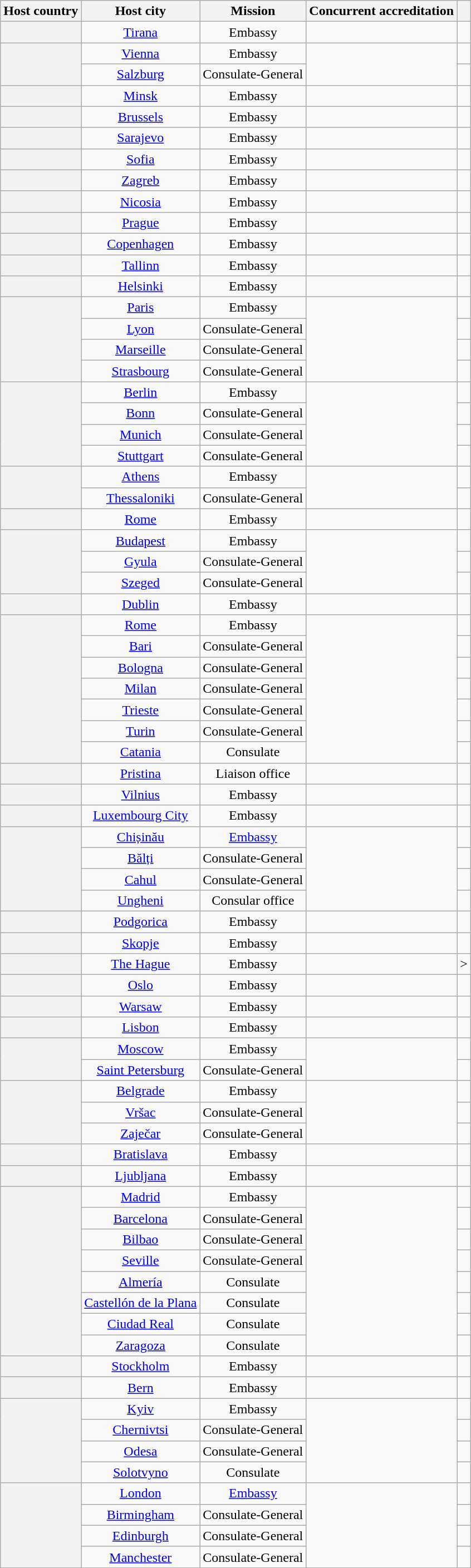<table class="wikitable plainrowheaders" style="text-align:center;">
<tr>
<th scope="col">Host country</th>
<th scope="col">Host city</th>
<th scope="col">Mission</th>
<th scope="col">Concurrent accreditation</th>
<th scope="col"></th>
</tr>
<tr>
<th scope="row"></th>
<td><a href='#'>Tirana</a></td>
<td>Embassy</td>
<td></td>
<td></td>
</tr>
<tr>
<th scope="row" rowspan="2"></th>
<td><a href='#'>Vienna</a></td>
<td>Embassy</td>
<td rowspan="2"></td>
<td></td>
</tr>
<tr>
<td><a href='#'>Salzburg</a></td>
<td>Consulate-General</td>
<td></td>
</tr>
<tr>
<th scope="row"></th>
<td><a href='#'>Minsk</a></td>
<td>Embassy</td>
<td></td>
<td></td>
</tr>
<tr>
<th scope="row"></th>
<td><a href='#'>Brussels</a></td>
<td>Embassy</td>
<td></td>
<td></td>
</tr>
<tr>
<th scope="row"></th>
<td><a href='#'>Sarajevo</a></td>
<td>Embassy</td>
<td></td>
<td></td>
</tr>
<tr>
<th scope="row"></th>
<td><a href='#'>Sofia</a></td>
<td>Embassy</td>
<td></td>
<td></td>
</tr>
<tr>
<th scope="row"></th>
<td><a href='#'>Zagreb</a></td>
<td>Embassy</td>
<td></td>
<td></td>
</tr>
<tr>
<th scope="row"></th>
<td><a href='#'>Nicosia</a></td>
<td>Embassy</td>
<td></td>
<td></td>
</tr>
<tr>
<th scope="row"></th>
<td><a href='#'>Prague</a></td>
<td>Embassy</td>
<td></td>
<td></td>
</tr>
<tr>
<th scope="row"></th>
<td><a href='#'>Copenhagen</a></td>
<td>Embassy</td>
<td></td>
<td></td>
</tr>
<tr>
<th scope="row"></th>
<td><a href='#'>Tallinn</a></td>
<td>Embassy</td>
<td></td>
<td></td>
</tr>
<tr>
<th scope="row"></th>
<td><a href='#'>Helsinki</a></td>
<td>Embassy</td>
<td></td>
<td></td>
</tr>
<tr>
<th scope="row" rowspan="4"></th>
<td><a href='#'>Paris</a></td>
<td>Embassy</td>
<td rowspan="4"></td>
<td></td>
</tr>
<tr>
<td><a href='#'>Lyon</a></td>
<td>Consulate-General</td>
<td></td>
</tr>
<tr>
<td><a href='#'>Marseille</a></td>
<td>Consulate-General</td>
<td></td>
</tr>
<tr>
<td><a href='#'>Strasbourg</a></td>
<td>Consulate-General</td>
<td></td>
</tr>
<tr>
<th scope="row" rowspan="4"></th>
<td><a href='#'>Berlin</a></td>
<td>Embassy</td>
<td rowspan="4"></td>
<td></td>
</tr>
<tr>
<td><a href='#'>Bonn</a></td>
<td>Consulate-General</td>
<td></td>
</tr>
<tr>
<td><a href='#'>Munich</a></td>
<td>Consulate-General</td>
<td></td>
</tr>
<tr>
<td><a href='#'>Stuttgart</a></td>
<td>Consulate-General</td>
<td></td>
</tr>
<tr>
<th scope="row" rowspan="2"></th>
<td><a href='#'>Athens</a></td>
<td>Embassy</td>
<td rowspan="2"></td>
<td></td>
</tr>
<tr>
<td><a href='#'>Thessaloniki</a></td>
<td>Consulate-General</td>
<td></td>
</tr>
<tr>
<th scope="row"></th>
<td><a href='#'>Rome</a></td>
<td>Embassy</td>
<td></td>
<td></td>
</tr>
<tr>
<th scope="row" rowspan="3"></th>
<td><a href='#'>Budapest</a></td>
<td>Embassy</td>
<td rowspan="3"></td>
<td></td>
</tr>
<tr>
<td><a href='#'>Gyula</a></td>
<td>Consulate-General</td>
<td></td>
</tr>
<tr>
<td><a href='#'>Szeged</a></td>
<td>Consulate-General</td>
<td></td>
</tr>
<tr>
<th scope="row"></th>
<td><a href='#'>Dublin</a></td>
<td>Embassy</td>
<td></td>
<td></td>
</tr>
<tr>
<th scope="row" rowspan="7"></th>
<td><a href='#'>Rome</a></td>
<td>Embassy</td>
<td rowspan="7"></td>
<td></td>
</tr>
<tr>
<td><a href='#'>Bari</a></td>
<td>Consulate-General</td>
<td></td>
</tr>
<tr>
<td><a href='#'>Bologna</a></td>
<td>Consulate-General</td>
<td></td>
</tr>
<tr>
<td><a href='#'>Milan</a></td>
<td>Consulate-General</td>
<td></td>
</tr>
<tr>
<td><a href='#'>Trieste</a></td>
<td>Consulate-General</td>
<td></td>
</tr>
<tr>
<td><a href='#'>Turin</a></td>
<td>Consulate-General</td>
<td></td>
</tr>
<tr>
<td><a href='#'>Catania</a></td>
<td>Consulate</td>
<td></td>
</tr>
<tr>
<th scope="row"></th>
<td><a href='#'>Pristina</a></td>
<td>Liaison office</td>
<td></td>
<td></td>
</tr>
<tr>
<th scope="row"></th>
<td><a href='#'>Vilnius</a></td>
<td>Embassy</td>
<td></td>
<td></td>
</tr>
<tr>
<th scope="row"></th>
<td><a href='#'>Luxembourg City</a></td>
<td>Embassy</td>
<td></td>
<td></td>
</tr>
<tr>
<th scope="row" rowspan="4"></th>
<td><a href='#'>Chișinău</a></td>
<td><a href='#'>Embassy</a></td>
<td rowspan="4"></td>
<td></td>
</tr>
<tr>
<td><a href='#'>Bălți</a></td>
<td>Consulate-General</td>
<td></td>
</tr>
<tr>
<td><a href='#'>Cahul</a></td>
<td>Consulate-General</td>
<td></td>
</tr>
<tr>
<td><a href='#'>Ungheni</a></td>
<td>Consular office</td>
<td></td>
</tr>
<tr>
<th scope="row"></th>
<td><a href='#'>Podgorica</a></td>
<td>Embassy</td>
<td></td>
<td></td>
</tr>
<tr>
<th scope="row"></th>
<td><a href='#'>Skopje</a></td>
<td>Embassy</td>
<td></td>
<td></td>
</tr>
<tr>
<th scope="row"></th>
<td><a href='#'>The Hague</a></td>
<td>Embassy</td>
<td></td>
<td>></td>
</tr>
<tr>
<th scope="row"></th>
<td><a href='#'>Oslo</a></td>
<td>Embassy</td>
<td></td>
<td></td>
</tr>
<tr>
<th scope="row"></th>
<td><a href='#'>Warsaw</a></td>
<td>Embassy</td>
<td></td>
<td></td>
</tr>
<tr>
<th scope="row"></th>
<td><a href='#'>Lisbon</a></td>
<td>Embassy</td>
<td></td>
<td></td>
</tr>
<tr>
<th scope="row" rowspan="2"></th>
<td><a href='#'>Moscow</a></td>
<td>Embassy</td>
<td rowspan="2"></td>
<td></td>
</tr>
<tr>
<td><a href='#'>Saint Petersburg</a></td>
<td>Consulate-General</td>
<td></td>
</tr>
<tr>
<th scope="row" rowspan="3"></th>
<td><a href='#'>Belgrade</a></td>
<td>Embassy</td>
<td rowspan="3"></td>
<td></td>
</tr>
<tr>
<td><a href='#'>Vršac</a></td>
<td>Consulate-General</td>
<td></td>
</tr>
<tr>
<td><a href='#'>Zaječar</a></td>
<td>Consulate-General</td>
<td></td>
</tr>
<tr>
<th scope="row"></th>
<td><a href='#'>Bratislava</a></td>
<td>Embassy</td>
<td></td>
<td></td>
</tr>
<tr>
<th scope="row"></th>
<td><a href='#'>Ljubljana</a></td>
<td>Embassy</td>
<td></td>
<td></td>
</tr>
<tr>
<th scope="row" rowspan="8"></th>
<td><a href='#'>Madrid</a></td>
<td>Embassy</td>
<td rowspan="8"></td>
<td></td>
</tr>
<tr>
<td><a href='#'>Barcelona</a></td>
<td>Consulate-General</td>
<td></td>
</tr>
<tr>
<td><a href='#'>Bilbao</a></td>
<td>Consulate-General</td>
<td></td>
</tr>
<tr>
<td><a href='#'>Seville</a></td>
<td>Consulate-General</td>
<td></td>
</tr>
<tr>
<td><a href='#'>Almería</a></td>
<td>Consulate</td>
<td></td>
</tr>
<tr>
<td><a href='#'>Castellón de la Plana</a></td>
<td>Consulate</td>
<td></td>
</tr>
<tr>
<td><a href='#'>Ciudad Real</a></td>
<td>Consulate</td>
<td></td>
</tr>
<tr>
<td><a href='#'>Zaragoza</a></td>
<td>Consulate</td>
<td></td>
</tr>
<tr>
<th scope="row"></th>
<td><a href='#'>Stockholm</a></td>
<td>Embassy</td>
<td></td>
<td></td>
</tr>
<tr>
<th scope="row"></th>
<td><a href='#'>Bern</a></td>
<td>Embassy</td>
<td></td>
<td></td>
</tr>
<tr>
<th scope="row" rowspan="4"></th>
<td><a href='#'>Kyiv</a></td>
<td>Embassy</td>
<td rowspan="4"></td>
<td></td>
</tr>
<tr>
<td><a href='#'>Chernivtsi</a></td>
<td>Consulate-General</td>
<td></td>
</tr>
<tr>
<td><a href='#'>Odesa</a></td>
<td>Consulate-General</td>
<td></td>
</tr>
<tr>
<td><a href='#'>Solotvyno</a></td>
<td>Consulate</td>
<td></td>
</tr>
<tr>
<th scope="row" rowspan="4"></th>
<td><a href='#'>London</a></td>
<td><a href='#'>Embassy</a></td>
<td rowspan="4"></td>
<td></td>
</tr>
<tr>
<td><a href='#'>Birmingham</a></td>
<td>Consulate-General</td>
<td></td>
</tr>
<tr>
<td><a href='#'>Edinburgh</a></td>
<td>Consulate-General</td>
<td></td>
</tr>
<tr>
<td><a href='#'>Manchester</a></td>
<td>Consulate-General</td>
<td></td>
</tr>
</table>
